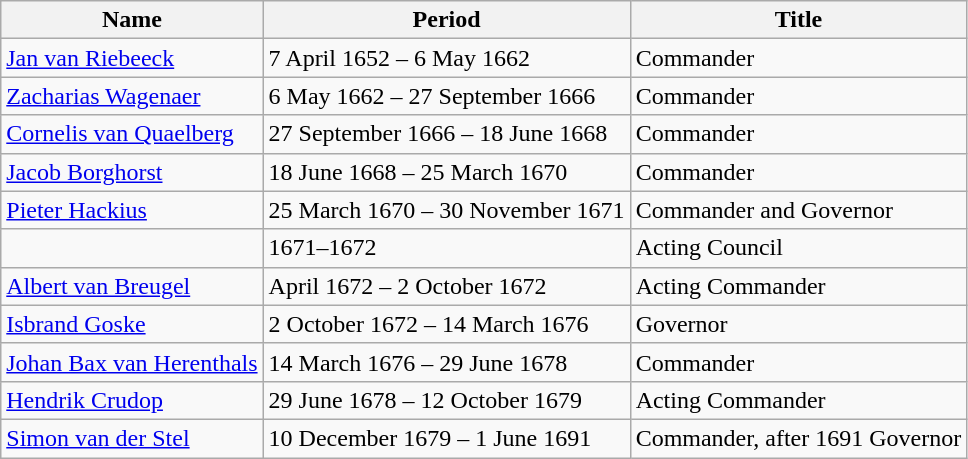<table class="wikitable">
<tr>
<th scope="col">Name</th>
<th scope="col">Period</th>
<th scope="col">Title</th>
</tr>
<tr>
<td><a href='#'>Jan van Riebeeck</a></td>
<td>7 April 1652 – 6 May 1662</td>
<td>Commander</td>
</tr>
<tr>
<td><a href='#'>Zacharias Wagenaer</a></td>
<td>6 May 1662 – 27 September 1666</td>
<td>Commander</td>
</tr>
<tr>
<td><a href='#'>Cornelis van Quaelberg</a></td>
<td>27 September 1666 – 18 June 1668</td>
<td>Commander</td>
</tr>
<tr>
<td><a href='#'>Jacob Borghorst</a></td>
<td>18 June 1668 – 25 March 1670</td>
<td>Commander</td>
</tr>
<tr>
<td><a href='#'>Pieter Hackius</a></td>
<td>25 March 1670 – 30 November 1671</td>
<td>Commander and Governor</td>
</tr>
<tr>
<td></td>
<td>1671–1672</td>
<td>Acting Council</td>
</tr>
<tr>
<td><a href='#'>Albert van Breugel</a></td>
<td>April 1672 – 2 October 1672</td>
<td>Acting Commander</td>
</tr>
<tr>
<td><a href='#'>Isbrand Goske</a></td>
<td>2 October 1672 – 14 March 1676</td>
<td>Governor</td>
</tr>
<tr>
<td><a href='#'>Johan Bax van Herenthals</a></td>
<td>14 March 1676 – 29 June 1678</td>
<td>Commander</td>
</tr>
<tr>
<td><a href='#'>Hendrik Crudop</a></td>
<td>29 June 1678 – 12 October 1679</td>
<td>Acting Commander</td>
</tr>
<tr>
<td><a href='#'>Simon van der Stel</a></td>
<td>10 December 1679 – 1 June 1691</td>
<td>Commander, after 1691 Governor</td>
</tr>
</table>
